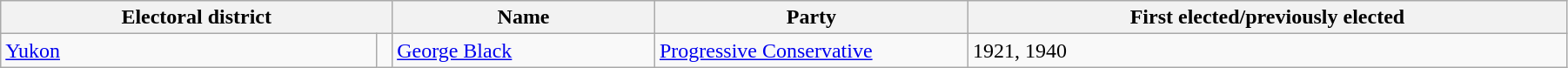<table class="wikitable" width=95%>
<tr>
<th colspan=2 width=25%>Electoral district</th>
<th>Name</th>
<th width=20%>Party</th>
<th>First elected/previously elected</th>
</tr>
<tr>
<td width=24%><a href='#'>Yukon</a></td>
<td></td>
<td><a href='#'>George Black</a></td>
<td><a href='#'>Progressive Conservative</a></td>
<td>1921, 1940</td>
</tr>
</table>
